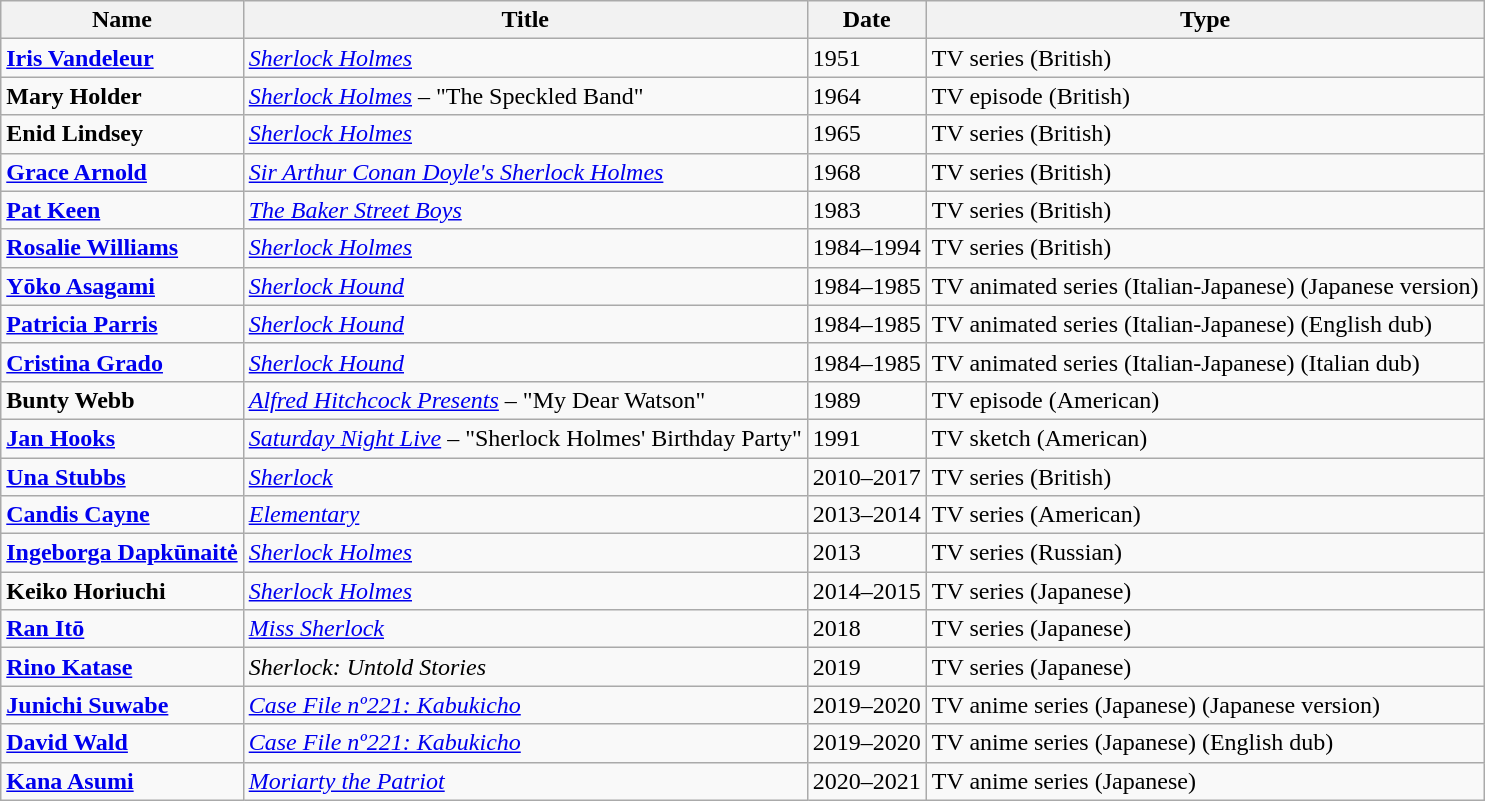<table class="wikitable sortable">
<tr>
<th>Name</th>
<th>Title</th>
<th>Date</th>
<th>Type</th>
</tr>
<tr>
<td><strong><a href='#'>Iris Vandeleur</a></strong></td>
<td><em><a href='#'>Sherlock Holmes</a></em></td>
<td>1951</td>
<td>TV series (British)</td>
</tr>
<tr>
<td><strong>Mary Holder</strong></td>
<td><em><a href='#'>Sherlock Holmes</a></em> – "The Speckled Band"</td>
<td>1964</td>
<td>TV episode (British)</td>
</tr>
<tr>
<td><strong>Enid Lindsey</strong></td>
<td><em><a href='#'>Sherlock Holmes</a></em></td>
<td>1965</td>
<td>TV series (British)</td>
</tr>
<tr>
<td><strong><a href='#'>Grace Arnold</a></strong></td>
<td><em><a href='#'>	Sir Arthur Conan Doyle's Sherlock Holmes</a></em></td>
<td>1968</td>
<td>TV series (British)</td>
</tr>
<tr>
<td><strong><a href='#'>Pat Keen</a></strong></td>
<td><em><a href='#'>The Baker Street Boys</a></em></td>
<td>1983</td>
<td>TV series (British)</td>
</tr>
<tr>
<td><strong><a href='#'>Rosalie Williams</a></strong></td>
<td><em><a href='#'>Sherlock Holmes</a></em></td>
<td>1984–1994</td>
<td>TV series (British)</td>
</tr>
<tr>
<td><strong><a href='#'>Yōko Asagami</a></strong></td>
<td><em><a href='#'>Sherlock Hound</a></em></td>
<td>1984–1985</td>
<td>TV animated series (Italian-Japanese) (Japanese version)</td>
</tr>
<tr>
<td><strong><a href='#'>Patricia Parris</a></strong></td>
<td><em><a href='#'>Sherlock Hound</a></em></td>
<td>1984–1985</td>
<td>TV animated series (Italian-Japanese) (English dub)</td>
</tr>
<tr>
<td><strong><a href='#'>Cristina Grado</a></strong></td>
<td><em><a href='#'>Sherlock Hound</a></em></td>
<td>1984–1985</td>
<td>TV animated series (Italian-Japanese) (Italian dub)</td>
</tr>
<tr>
<td><strong>Bunty Webb</strong></td>
<td><em><a href='#'>Alfred Hitchcock Presents</a></em> – "My Dear Watson"</td>
<td>1989</td>
<td>TV episode (American)</td>
</tr>
<tr>
<td><strong><a href='#'>Jan Hooks</a></strong></td>
<td><em><a href='#'>Saturday Night Live</a></em> – "Sherlock Holmes' Birthday Party"</td>
<td>1991</td>
<td>TV sketch (American)</td>
</tr>
<tr>
<td><strong><a href='#'>Una Stubbs</a></strong></td>
<td><em><a href='#'>Sherlock</a></em></td>
<td>2010–2017</td>
<td>TV series (British)</td>
</tr>
<tr>
<td><strong><a href='#'>Candis Cayne</a></strong></td>
<td><em><a href='#'>Elementary</a></em></td>
<td>2013–2014</td>
<td>TV series (American)</td>
</tr>
<tr>
<td><strong><a href='#'>Ingeborga Dapkūnaitė</a></strong></td>
<td><em><a href='#'>Sherlock Holmes</a></em></td>
<td>2013</td>
<td>TV series (Russian)</td>
</tr>
<tr>
<td><strong>Keiko Horiuchi</strong></td>
<td><em><a href='#'>Sherlock Holmes</a></em></td>
<td>2014–2015</td>
<td>TV series (Japanese)</td>
</tr>
<tr>
<td><strong><a href='#'>Ran Itō</a></strong></td>
<td><em><a href='#'>Miss Sherlock</a></em></td>
<td>2018</td>
<td>TV series (Japanese)</td>
</tr>
<tr>
<td><strong><a href='#'>Rino Katase</a></strong></td>
<td><em>Sherlock: Untold Stories</em></td>
<td>2019</td>
<td>TV series (Japanese)</td>
</tr>
<tr>
<td><strong><a href='#'>Junichi Suwabe</a></strong></td>
<td><em><a href='#'>Case File nº221: Kabukicho</a></em></td>
<td>2019–2020</td>
<td>TV anime series (Japanese) (Japanese version)</td>
</tr>
<tr>
<td><strong><a href='#'>David Wald</a></strong></td>
<td><em><a href='#'>Case File nº221: Kabukicho</a></em></td>
<td>2019–2020</td>
<td>TV anime series (Japanese) (English dub)</td>
</tr>
<tr>
<td><strong><a href='#'>Kana Asumi</a></strong></td>
<td><em><a href='#'>Moriarty the Patriot</a></em></td>
<td>2020–2021</td>
<td>TV anime series (Japanese)</td>
</tr>
</table>
